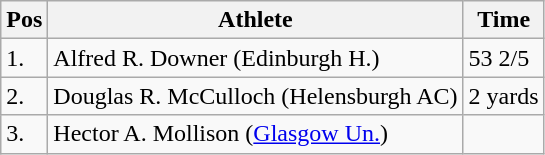<table class="wikitable">
<tr>
<th>Pos</th>
<th>Athlete</th>
<th>Time</th>
</tr>
<tr>
<td>1.</td>
<td>Alfred R. Downer (Edinburgh H.)</td>
<td>53 2/5</td>
</tr>
<tr>
<td>2.</td>
<td>Douglas R. McCulloch (Helensburgh AC)</td>
<td>2 yards</td>
</tr>
<tr>
<td>3.</td>
<td>Hector A. Mollison (<a href='#'>Glasgow Un.</a>)</td>
<td></td>
</tr>
</table>
